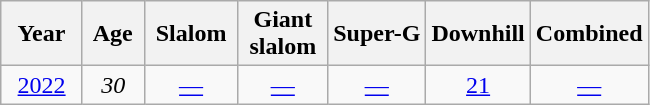<table class=wikitable style="text-align:center">
<tr>
<th>  Year  </th>
<th> Age </th>
<th> Slalom </th>
<th> Giant <br> slalom </th>
<th>Super-G</th>
<th>Downhill</th>
<th>Combined</th>
</tr>
<tr>
<td><a href='#'>2022</a></td>
<td><em>30</em></td>
<td><a href='#'>—</a></td>
<td><a href='#'>—</a></td>
<td><a href='#'>—</a></td>
<td><a href='#'>21</a></td>
<td><a href='#'>—</a></td>
</tr>
</table>
